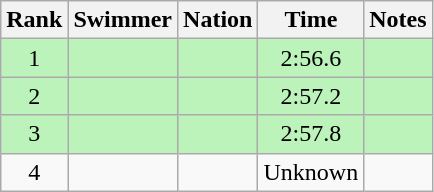<table class="wikitable sortable" style="text-align:center">
<tr>
<th>Rank</th>
<th>Swimmer</th>
<th>Nation</th>
<th>Time</th>
<th>Notes</th>
</tr>
<tr style="background:#bbf3bb;">
<td>1</td>
<td align=left></td>
<td align=left></td>
<td>2:56.6</td>
<td></td>
</tr>
<tr style="background:#bbf3bb;">
<td>2</td>
<td align=left></td>
<td align=left></td>
<td>2:57.2</td>
<td></td>
</tr>
<tr style="background:#bbf3bb;">
<td>3</td>
<td align=left></td>
<td align=left></td>
<td>2:57.8</td>
<td></td>
</tr>
<tr>
<td>4</td>
<td align=left></td>
<td align=left></td>
<td>Unknown</td>
<td></td>
</tr>
</table>
